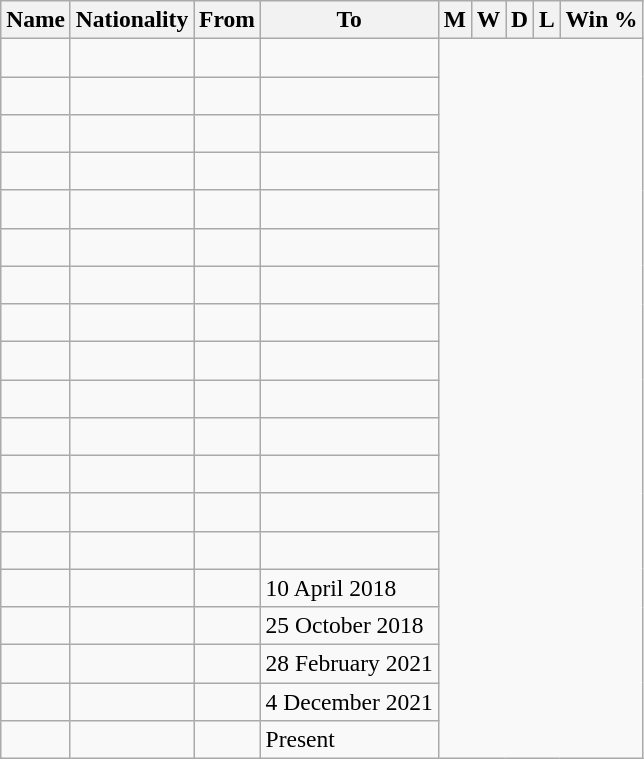<table class="wikitable sortable" style="text-align: left; font-size:98%;">
<tr>
<th scope=col>Name</th>
<th scope=col>Nationality</th>
<th scope=col>From</th>
<th scope=col class="unsortable">To</th>
<th scope=col>M</th>
<th scope=col>W</th>
<th scope=col>D</th>
<th scope=col>L</th>
<th scope=col>Win %</th>
</tr>
<tr>
<td scope=row align="left"></td>
<td></td>
<td align="left"></td>
<td align=left><br></td>
</tr>
<tr>
<td scope=row align="left"></td>
<td></td>
<td align="left"></td>
<td align=left><br></td>
</tr>
<tr>
<td scope=row align="left"></td>
<td></td>
<td align="left"></td>
<td align=left><br></td>
</tr>
<tr>
<td scope=row align="left"></td>
<td></td>
<td align="left"></td>
<td align=left><br></td>
</tr>
<tr>
<td scope=row align="left"></td>
<td></td>
<td align="left"></td>
<td align=left><br></td>
</tr>
<tr>
<td scope=row align="left"></td>
<td></td>
<td align="left"></td>
<td align=left><br></td>
</tr>
<tr>
<td scope=row align="left"></td>
<td></td>
<td align="left"></td>
<td align=left><br></td>
</tr>
<tr>
<td scope=row align="left"></td>
<td></td>
<td align="left"></td>
<td align=left><br></td>
</tr>
<tr>
<td scope=row align="left"></td>
<td></td>
<td align="left"></td>
<td align=left><br></td>
</tr>
<tr>
<td scope=row align="left"></td>
<td></td>
<td align="left"></td>
<td align=left><br></td>
</tr>
<tr>
<td scope=row align="left"></td>
<td></td>
<td align="left"></td>
<td align=left><br></td>
</tr>
<tr>
<td scope=row align="left"></td>
<td></td>
<td align="left"></td>
<td align=left><br></td>
</tr>
<tr>
<td scope=row align="left"></td>
<td></td>
<td align="left"></td>
<td align=left><br></td>
</tr>
<tr>
<td scope=row align="left"></td>
<td></td>
<td align="left"></td>
<td align=left><br></td>
</tr>
<tr>
<td scope=row align="left"></td>
<td></td>
<td align="left"></td>
<td align="left">10 April 2018<br></td>
</tr>
<tr>
<td scope=row align="left"></td>
<td></td>
<td align="left"></td>
<td align="left">25 October 2018<br></td>
</tr>
<tr>
<td scope=row align="left"></td>
<td></td>
<td align="left"></td>
<td align="left">28 February 2021<br></td>
</tr>
<tr>
<td scope=row align="left"></td>
<td></td>
<td align="left"></td>
<td>4 December 2021<br></td>
</tr>
<tr>
<td scope=row align="left"></td>
<td></td>
<td align="left"></td>
<td>Present<br></td>
</tr>
</table>
